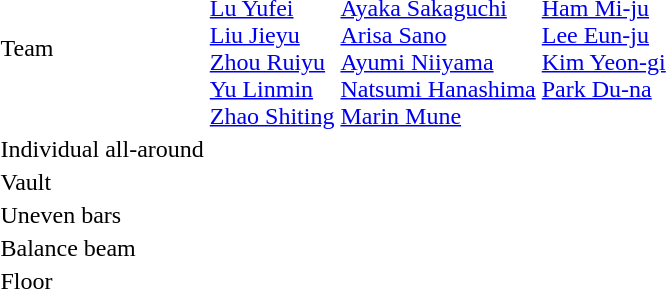<table>
<tr>
<td>Team</td>
<td><br><a href='#'>Lu Yufei</a><br><a href='#'>Liu Jieyu</a><br><a href='#'>Zhou Ruiyu</a><br><a href='#'>Yu Linmin</a><br><a href='#'>Zhao Shiting</a></td>
<td><br><a href='#'>Ayaka Sakaguchi</a><br><a href='#'>Arisa Sano</a><br><a href='#'>Ayumi Niiyama</a><br><a href='#'>Natsumi Hanashima</a><br><a href='#'>Marin Mune</a></td>
<td valign=top><br><a href='#'>Ham Mi-ju</a><br><a href='#'>Lee Eun-ju</a><br><a href='#'>Kim Yeon-gi</a><br><a href='#'>Park Du-na</a></td>
</tr>
<tr>
<td>Individual all-around</td>
<td></td>
<td></td>
<td></td>
</tr>
<tr>
<td>Vault</td>
<td></td>
<td></td>
<td></td>
</tr>
<tr>
<td>Uneven bars</td>
<td></td>
<td></td>
<td></td>
</tr>
<tr>
<td>Balance beam</td>
<td></td>
<td></td>
<td></td>
</tr>
<tr>
<td>Floor</td>
<td></td>
<td></td>
<td></td>
</tr>
</table>
